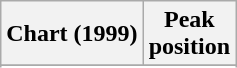<table class="wikitable sortable plainrowheaders" style="text-align:center;" border="1">
<tr>
<th scope="col">Chart (1999)</th>
<th scope="col">Peak<br>position</th>
</tr>
<tr>
</tr>
<tr>
</tr>
</table>
